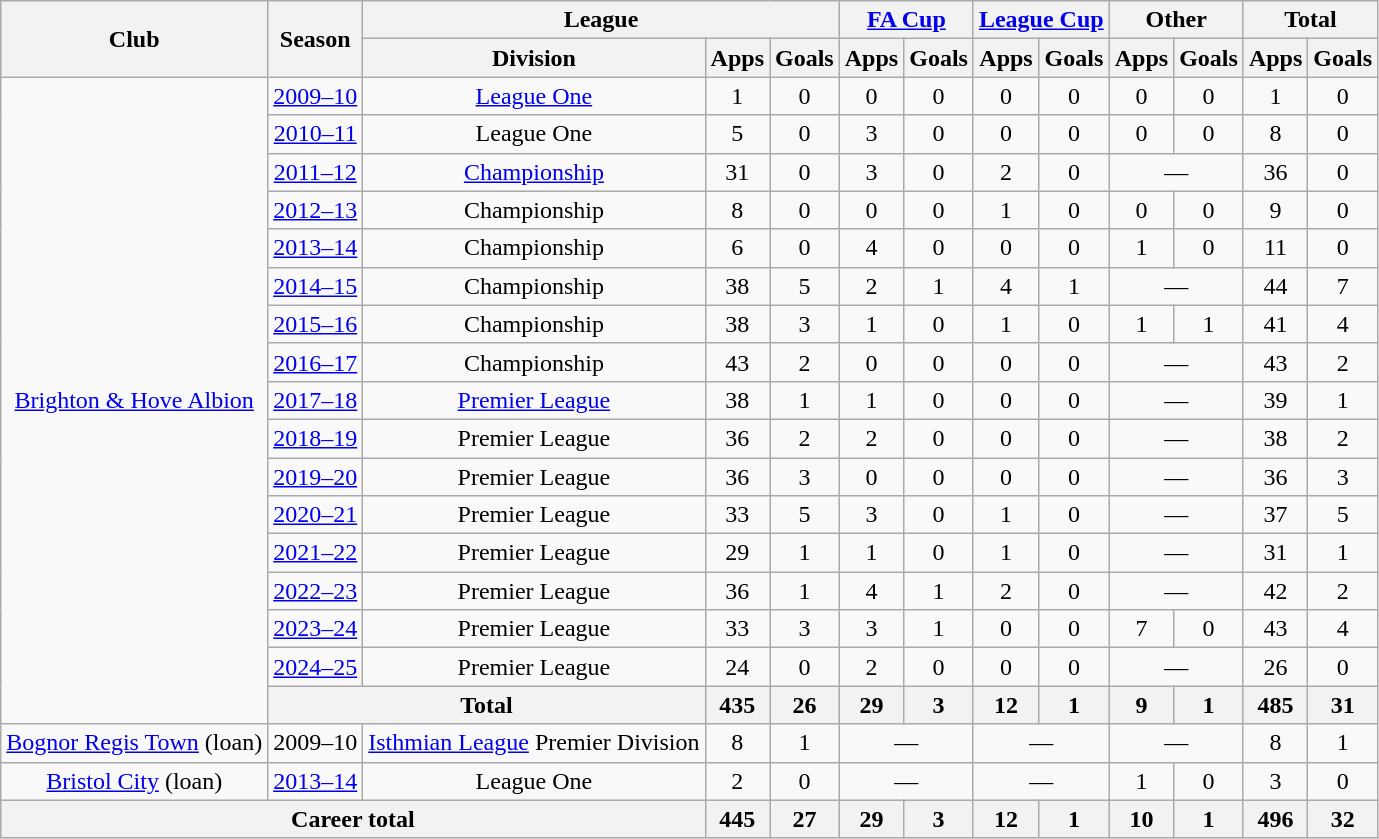<table class="wikitable" style="text-align: center;">
<tr>
<th rowspan="2">Club</th>
<th rowspan="2">Season</th>
<th colspan="3">League</th>
<th colspan="2"><a href='#'>FA Cup</a></th>
<th colspan="2"><a href='#'>League Cup</a></th>
<th colspan="2">Other</th>
<th colspan="2">Total</th>
</tr>
<tr>
<th>Division</th>
<th>Apps</th>
<th>Goals</th>
<th>Apps</th>
<th>Goals</th>
<th>Apps</th>
<th>Goals</th>
<th>Apps</th>
<th>Goals</th>
<th>Apps</th>
<th>Goals</th>
</tr>
<tr>
<td rowspan="17"><a href='#'>Brighton & Hove Albion</a></td>
<td><a href='#'>2009–10</a></td>
<td><a href='#'>League One</a></td>
<td>1</td>
<td>0</td>
<td>0</td>
<td>0</td>
<td>0</td>
<td>0</td>
<td>0</td>
<td>0</td>
<td>1</td>
<td>0</td>
</tr>
<tr>
<td><a href='#'>2010–11</a></td>
<td>League One</td>
<td>5</td>
<td>0</td>
<td>3</td>
<td>0</td>
<td>0</td>
<td>0</td>
<td>0</td>
<td>0</td>
<td>8</td>
<td>0</td>
</tr>
<tr>
<td><a href='#'>2011–12</a></td>
<td><a href='#'>Championship</a></td>
<td>31</td>
<td>0</td>
<td>3</td>
<td>0</td>
<td>2</td>
<td>0</td>
<td colspan="2">—</td>
<td>36</td>
<td>0</td>
</tr>
<tr>
<td><a href='#'>2012–13</a></td>
<td>Championship</td>
<td>8</td>
<td>0</td>
<td>0</td>
<td>0</td>
<td>1</td>
<td>0</td>
<td>0</td>
<td>0</td>
<td>9</td>
<td>0</td>
</tr>
<tr>
<td><a href='#'>2013–14</a></td>
<td>Championship</td>
<td>6</td>
<td>0</td>
<td>4</td>
<td>0</td>
<td>0</td>
<td>0</td>
<td>1</td>
<td>0</td>
<td>11</td>
<td>0</td>
</tr>
<tr>
<td><a href='#'>2014–15</a></td>
<td>Championship</td>
<td>38</td>
<td>5</td>
<td>2</td>
<td>1</td>
<td>4</td>
<td>1</td>
<td colspan="2">—</td>
<td>44</td>
<td>7</td>
</tr>
<tr>
<td><a href='#'>2015–16</a></td>
<td>Championship</td>
<td>38</td>
<td>3</td>
<td>1</td>
<td>0</td>
<td>1</td>
<td>0</td>
<td>1</td>
<td>1</td>
<td>41</td>
<td>4</td>
</tr>
<tr>
<td><a href='#'>2016–17</a></td>
<td>Championship</td>
<td>43</td>
<td>2</td>
<td>0</td>
<td>0</td>
<td>0</td>
<td>0</td>
<td colspan="2">—</td>
<td>43</td>
<td>2</td>
</tr>
<tr>
<td><a href='#'>2017–18</a></td>
<td><a href='#'>Premier League</a></td>
<td>38</td>
<td>1</td>
<td>1</td>
<td>0</td>
<td>0</td>
<td>0</td>
<td colspan="2">—</td>
<td>39</td>
<td>1</td>
</tr>
<tr>
<td><a href='#'>2018–19</a></td>
<td>Premier League</td>
<td>36</td>
<td>2</td>
<td>2</td>
<td>0</td>
<td>0</td>
<td>0</td>
<td colspan="2">—</td>
<td>38</td>
<td>2</td>
</tr>
<tr>
<td><a href='#'>2019–20</a></td>
<td>Premier League</td>
<td>36</td>
<td>3</td>
<td>0</td>
<td>0</td>
<td>0</td>
<td>0</td>
<td colspan="2">—</td>
<td>36</td>
<td>3</td>
</tr>
<tr>
<td><a href='#'>2020–21</a></td>
<td>Premier League</td>
<td>33</td>
<td>5</td>
<td>3</td>
<td>0</td>
<td>1</td>
<td>0</td>
<td colspan="2">—</td>
<td>37</td>
<td>5</td>
</tr>
<tr>
<td><a href='#'>2021–22</a></td>
<td>Premier League</td>
<td>29</td>
<td>1</td>
<td>1</td>
<td>0</td>
<td>1</td>
<td>0</td>
<td colspan="2">—</td>
<td>31</td>
<td>1</td>
</tr>
<tr>
<td><a href='#'>2022–23</a></td>
<td>Premier League</td>
<td>36</td>
<td>1</td>
<td>4</td>
<td>1</td>
<td>2</td>
<td>0</td>
<td colspan="2">—</td>
<td>42</td>
<td>2</td>
</tr>
<tr>
<td><a href='#'>2023–24</a></td>
<td>Premier League</td>
<td>33</td>
<td>3</td>
<td>3</td>
<td>1</td>
<td>0</td>
<td>0</td>
<td>7</td>
<td>0</td>
<td>43</td>
<td>4</td>
</tr>
<tr>
<td><a href='#'>2024–25</a></td>
<td>Premier League</td>
<td>24</td>
<td>0</td>
<td>2</td>
<td>0</td>
<td>0</td>
<td>0</td>
<td colspan="2">—</td>
<td>26</td>
<td>0</td>
</tr>
<tr>
<th colspan="2">Total</th>
<th>435</th>
<th>26</th>
<th>29</th>
<th>3</th>
<th>12</th>
<th>1</th>
<th>9</th>
<th>1</th>
<th>485</th>
<th>31</th>
</tr>
<tr>
<td><a href='#'>Bognor Regis Town</a> (loan)</td>
<td>2009–10</td>
<td><a href='#'>Isthmian League</a> Premier Division</td>
<td>8</td>
<td>1</td>
<td colspan="2">—</td>
<td colspan="2">—</td>
<td colspan="2">—</td>
<td>8</td>
<td>1</td>
</tr>
<tr>
<td><a href='#'>Bristol City</a> (loan)</td>
<td><a href='#'>2013–14</a></td>
<td>League One</td>
<td>2</td>
<td>0</td>
<td colspan="2">—</td>
<td colspan="2">—</td>
<td>1</td>
<td>0</td>
<td>3</td>
<td>0</td>
</tr>
<tr>
<th colspan="3">Career total</th>
<th>445</th>
<th>27</th>
<th>29</th>
<th>3</th>
<th>12</th>
<th>1</th>
<th>10</th>
<th>1</th>
<th>496</th>
<th>32</th>
</tr>
</table>
